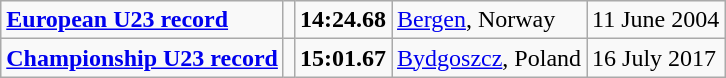<table class="wikitable">
<tr>
<td><strong><a href='#'>European U23 record</a></strong></td>
<td></td>
<td><strong>14:24.68</strong></td>
<td><a href='#'>Bergen</a>, Norway</td>
<td>11 June 2004</td>
</tr>
<tr>
<td><strong><a href='#'>Championship U23 record</a></strong></td>
<td></td>
<td><strong>15:01.67</strong></td>
<td><a href='#'>Bydgoszcz</a>, Poland</td>
<td>16 July 2017</td>
</tr>
</table>
